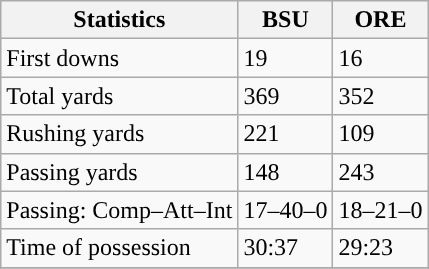<table class="wikitable" style="float: left;">
<tr>
<th>Statistics</th>
<th>BSU</th>
<th>ORE</th>
</tr>
<tr>
<td>First downs</td>
<td>19</td>
<td>16</td>
</tr>
<tr>
<td>Total yards</td>
<td>369</td>
<td>352</td>
</tr>
<tr>
<td>Rushing yards</td>
<td>221</td>
<td>109</td>
</tr>
<tr>
<td>Passing yards</td>
<td>148</td>
<td>243</td>
</tr>
<tr>
<td>Passing: Comp–Att–Int</td>
<td>17–40–0</td>
<td>18–21–0</td>
</tr>
<tr>
<td>Time of possession</td>
<td>30:37</td>
<td>29:23</td>
</tr>
<tr>
</tr>
</table>
